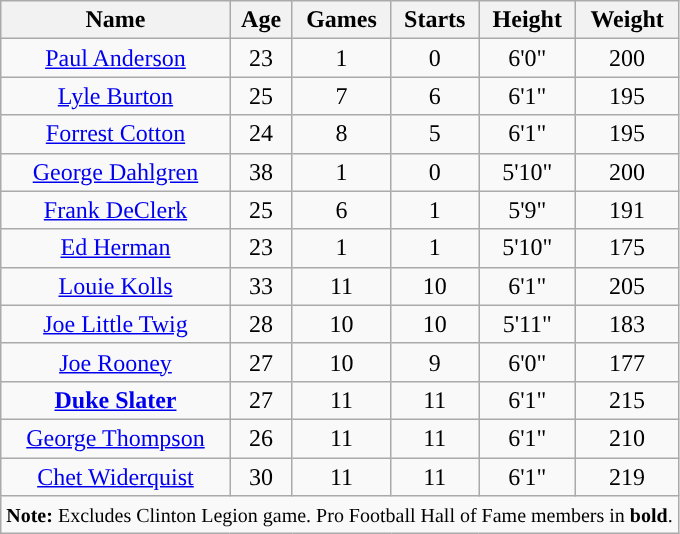<table class="wikitable" style="text-align:center">
<tr>
<th>Name</th>
<th>Age</th>
<th>Games</th>
<th>Starts</th>
<th>Height</th>
<th>Weight</th>
</tr>
<tr>
<td><a href='#'>Paul Anderson</a></td>
<td>23</td>
<td>1</td>
<td>0</td>
<td>6'0"</td>
<td>200</td>
</tr>
<tr>
<td><a href='#'>Lyle Burton</a></td>
<td>25</td>
<td>7</td>
<td>6</td>
<td>6'1"</td>
<td>195</td>
</tr>
<tr>
<td><a href='#'>Forrest Cotton</a></td>
<td>24</td>
<td>8</td>
<td>5</td>
<td>6'1"</td>
<td>195</td>
</tr>
<tr>
<td><a href='#'>George Dahlgren</a></td>
<td>38</td>
<td>1</td>
<td>0</td>
<td>5'10"</td>
<td>200</td>
</tr>
<tr>
<td><a href='#'>Frank DeClerk</a></td>
<td>25</td>
<td>6</td>
<td>1</td>
<td>5'9"</td>
<td>191</td>
</tr>
<tr>
<td><a href='#'>Ed Herman</a></td>
<td>23</td>
<td>1</td>
<td>1</td>
<td>5'10"</td>
<td>175</td>
</tr>
<tr>
<td><a href='#'>Louie Kolls</a></td>
<td>33</td>
<td>11</td>
<td>10</td>
<td>6'1"</td>
<td>205</td>
</tr>
<tr>
<td><a href='#'>Joe Little Twig</a></td>
<td>28</td>
<td>10</td>
<td>10</td>
<td>5'11"</td>
<td>183</td>
</tr>
<tr>
<td><a href='#'>Joe Rooney</a></td>
<td>27</td>
<td>10</td>
<td>9</td>
<td>6'0"</td>
<td>177</td>
</tr>
<tr>
<td><strong><a href='#'>Duke Slater</a></strong></td>
<td>27</td>
<td>11</td>
<td>11</td>
<td>6'1"</td>
<td>215</td>
</tr>
<tr>
<td><a href='#'>George Thompson</a></td>
<td>26</td>
<td>11</td>
<td>11</td>
<td>6'1"</td>
<td>210</td>
</tr>
<tr>
<td><a href='#'>Chet Widerquist</a></td>
<td>30</td>
<td>11</td>
<td>11</td>
<td>6'1"</td>
<td>219</td>
</tr>
<tr>
<td colspan="10"><small><strong>Note:</strong> Excludes Clinton Legion game. Pro Football Hall of Fame members in <strong>bold</strong>.</small></td>
</tr>
</table>
